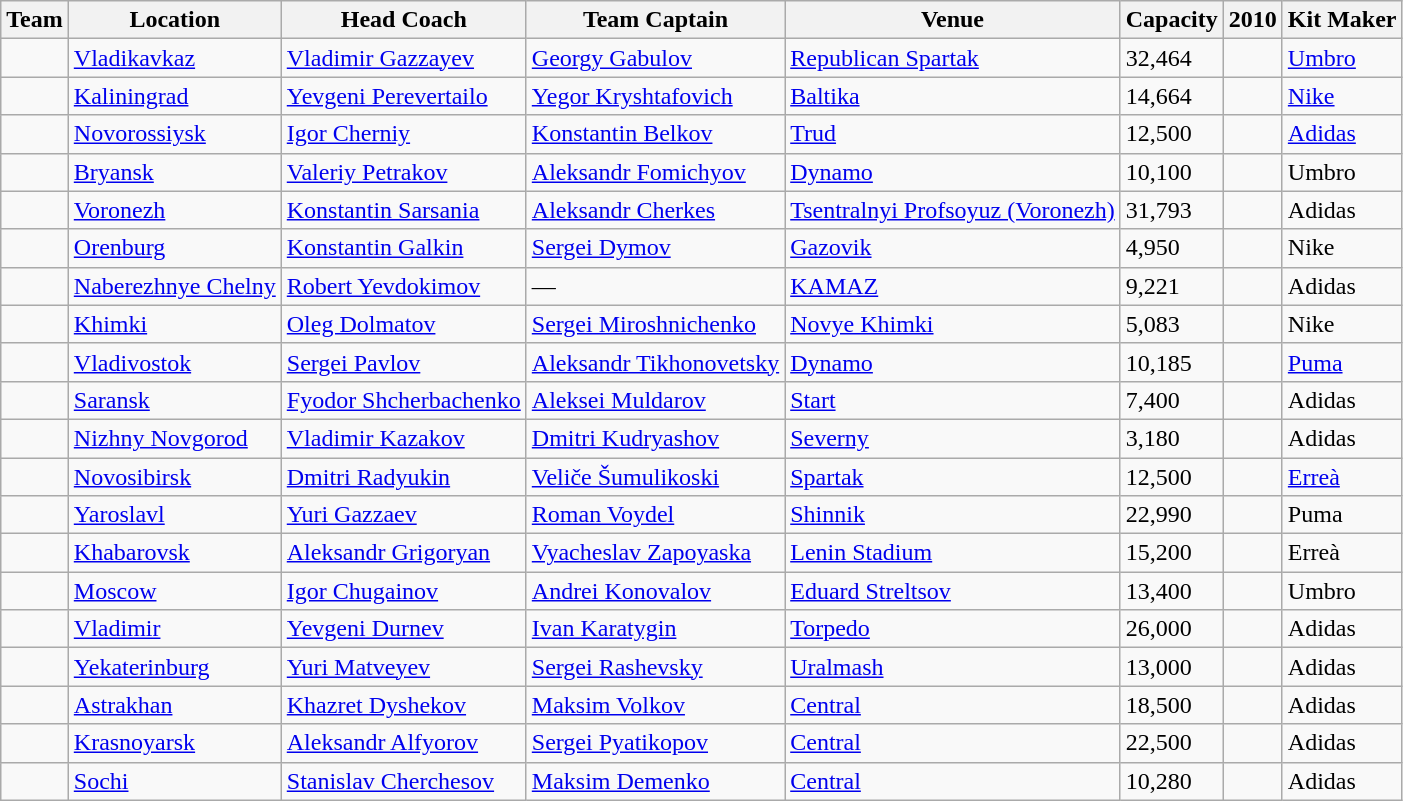<table class="wikitable sortable" style="clear: both;">
<tr>
<th>Team</th>
<th>Location</th>
<th>Head Coach</th>
<th>Team Captain</th>
<th>Venue</th>
<th>Capacity</th>
<th>2010</th>
<th>Kit Maker</th>
</tr>
<tr>
<td></td>
<td><a href='#'>Vladikavkaz</a></td>
<td> <a href='#'>Vladimir Gazzayev</a></td>
<td> <a href='#'>Georgy Gabulov</a></td>
<td><a href='#'>Republican Spartak</a></td>
<td>32,464</td>
<td></td>
<td><a href='#'>Umbro</a></td>
</tr>
<tr>
<td></td>
<td><a href='#'>Kaliningrad</a></td>
<td> <a href='#'>Yevgeni Perevertailo</a></td>
<td> <a href='#'>Yegor Kryshtafovich</a></td>
<td><a href='#'>Baltika</a></td>
<td>14,664</td>
<td></td>
<td><a href='#'>Nike</a></td>
</tr>
<tr>
<td></td>
<td><a href='#'>Novorossiysk</a></td>
<td> <a href='#'>Igor Cherniy</a></td>
<td> <a href='#'>Konstantin Belkov</a></td>
<td><a href='#'>Trud</a></td>
<td>12,500</td>
<td></td>
<td><a href='#'>Adidas</a></td>
</tr>
<tr>
<td></td>
<td><a href='#'>Bryansk</a></td>
<td> <a href='#'>Valeriy Petrakov</a></td>
<td> <a href='#'>Aleksandr Fomichyov</a></td>
<td><a href='#'>Dynamo</a></td>
<td>10,100</td>
<td></td>
<td>Umbro</td>
</tr>
<tr>
<td></td>
<td><a href='#'>Voronezh</a></td>
<td> <a href='#'>Konstantin Sarsania</a></td>
<td> <a href='#'>Aleksandr Cherkes</a></td>
<td><a href='#'>Tsentralnyi Profsoyuz (Voronezh)</a></td>
<td>31,793</td>
<td></td>
<td>Adidas</td>
</tr>
<tr>
<td></td>
<td><a href='#'>Orenburg</a></td>
<td> <a href='#'>Konstantin Galkin</a></td>
<td> <a href='#'>Sergei Dymov</a></td>
<td><a href='#'>Gazovik</a></td>
<td>4,950</td>
<td></td>
<td>Nike</td>
</tr>
<tr>
<td></td>
<td><a href='#'>Naberezhnye Chelny</a></td>
<td> <a href='#'>Robert Yevdokimov</a></td>
<td>—</td>
<td><a href='#'>KAMAZ</a></td>
<td>9,221</td>
<td></td>
<td>Adidas</td>
</tr>
<tr>
<td></td>
<td><a href='#'>Khimki</a></td>
<td> <a href='#'>Oleg Dolmatov</a></td>
<td> <a href='#'>Sergei Miroshnichenko</a></td>
<td><a href='#'>Novye Khimki</a></td>
<td>5,083</td>
<td></td>
<td>Nike</td>
</tr>
<tr>
<td></td>
<td><a href='#'>Vladivostok</a></td>
<td> <a href='#'>Sergei Pavlov</a></td>
<td>  <a href='#'>Aleksandr Tikhonovetsky</a></td>
<td><a href='#'>Dynamo</a></td>
<td>10,185</td>
<td></td>
<td><a href='#'>Puma</a></td>
</tr>
<tr>
<td></td>
<td><a href='#'>Saransk</a></td>
<td> <a href='#'>Fyodor Shcherbachenko</a></td>
<td> <a href='#'>Aleksei Muldarov</a></td>
<td><a href='#'>Start</a></td>
<td>7,400</td>
<td></td>
<td>Adidas</td>
</tr>
<tr>
<td></td>
<td><a href='#'>Nizhny Novgorod</a></td>
<td> <a href='#'>Vladimir Kazakov</a></td>
<td> <a href='#'>Dmitri Kudryashov</a></td>
<td><a href='#'>Severny</a></td>
<td>3,180</td>
<td></td>
<td>Adidas</td>
</tr>
<tr>
<td></td>
<td><a href='#'>Novosibirsk</a></td>
<td> <a href='#'>Dmitri Radyukin</a></td>
<td> <a href='#'>Veliče Šumulikoski</a></td>
<td><a href='#'>Spartak</a></td>
<td>12,500</td>
<td></td>
<td><a href='#'>Erreà</a></td>
</tr>
<tr>
<td></td>
<td><a href='#'>Yaroslavl</a></td>
<td> <a href='#'>Yuri Gazzaev</a></td>
<td> <a href='#'>Roman Voydel</a></td>
<td><a href='#'>Shinnik</a></td>
<td>22,990</td>
<td></td>
<td>Puma</td>
</tr>
<tr>
<td></td>
<td><a href='#'>Khabarovsk</a></td>
<td> <a href='#'>Aleksandr Grigoryan</a></td>
<td> <a href='#'>Vyacheslav Zapoyaska</a></td>
<td><a href='#'>Lenin Stadium</a></td>
<td>15,200</td>
<td></td>
<td>Erreà</td>
</tr>
<tr>
<td></td>
<td><a href='#'>Moscow</a></td>
<td> <a href='#'>Igor Chugainov</a></td>
<td> <a href='#'>Andrei Konovalov</a></td>
<td><a href='#'>Eduard Streltsov</a></td>
<td>13,400</td>
<td></td>
<td>Umbro</td>
</tr>
<tr>
<td></td>
<td><a href='#'>Vladimir</a></td>
<td> <a href='#'>Yevgeni Durnev</a></td>
<td> <a href='#'>Ivan Karatygin</a></td>
<td><a href='#'>Torpedo</a></td>
<td>26,000</td>
<td></td>
<td>Adidas</td>
</tr>
<tr>
<td></td>
<td><a href='#'>Yekaterinburg</a></td>
<td> <a href='#'>Yuri Matveyev</a></td>
<td> <a href='#'>Sergei Rashevsky</a></td>
<td><a href='#'>Uralmash</a></td>
<td>13,000</td>
<td></td>
<td>Adidas</td>
</tr>
<tr>
<td></td>
<td><a href='#'>Astrakhan</a></td>
<td> <a href='#'>Khazret Dyshekov</a></td>
<td> <a href='#'>Maksim Volkov</a></td>
<td><a href='#'>Central</a></td>
<td>18,500</td>
<td></td>
<td>Adidas</td>
</tr>
<tr>
<td></td>
<td><a href='#'>Krasnoyarsk</a></td>
<td> <a href='#'>Aleksandr Alfyorov</a></td>
<td> <a href='#'>Sergei Pyatikopov</a></td>
<td><a href='#'>Central</a></td>
<td>22,500</td>
<td></td>
<td>Adidas</td>
</tr>
<tr>
<td></td>
<td><a href='#'>Sochi</a></td>
<td> <a href='#'>Stanislav Cherchesov</a></td>
<td> <a href='#'>Maksim Demenko</a></td>
<td><a href='#'>Central</a></td>
<td>10,280</td>
<td></td>
<td>Adidas</td>
</tr>
</table>
